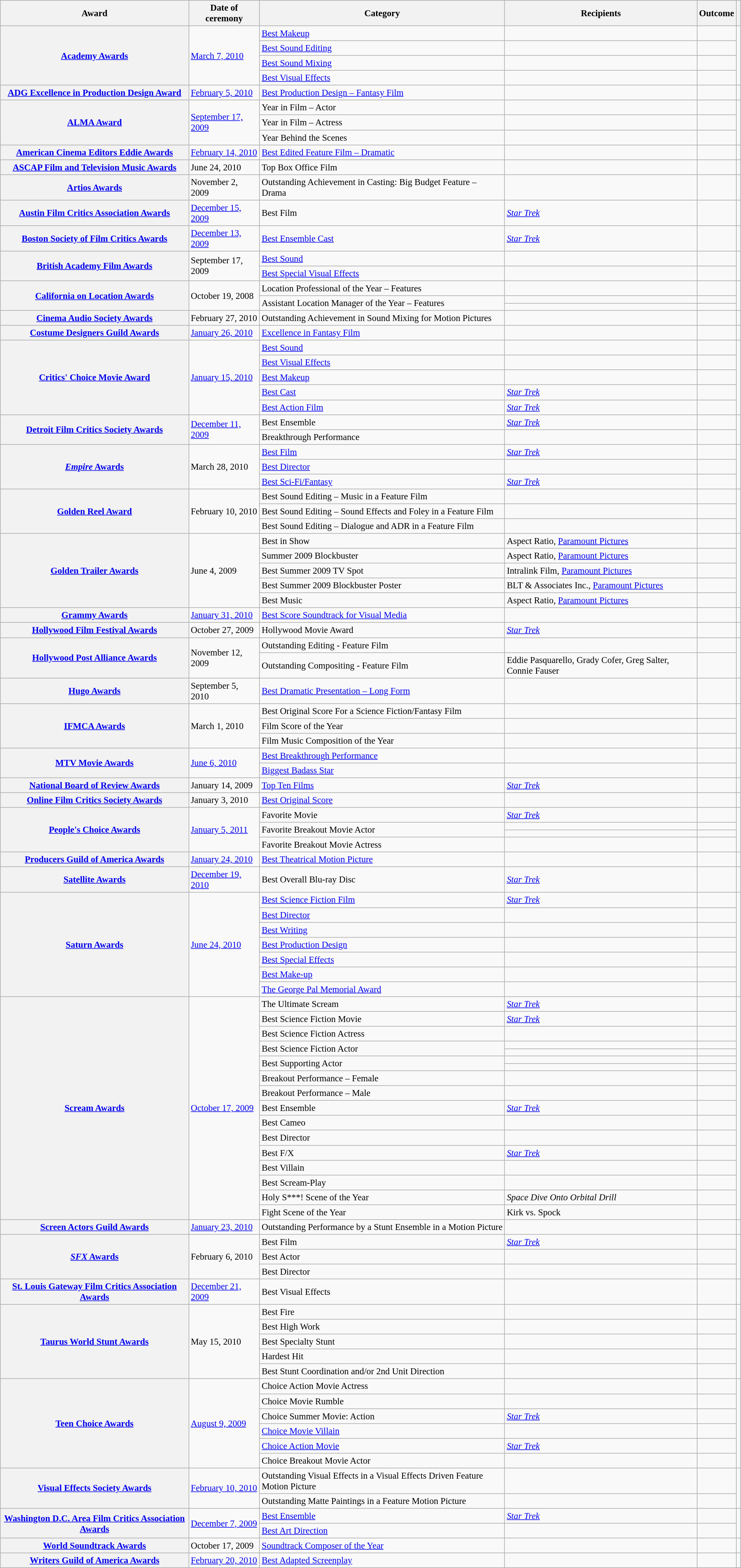<table class="wikitable plainrowheaders sortable" style="font-size: 95%;">
<tr align="center">
<th scope="col">Award</th>
<th scope="col">Date of ceremony</th>
<th scope="col">Category</th>
<th scope="col">Recipients</th>
<th scope="col">Outcome</th>
<th scope="col" class="unsortable"></th>
</tr>
<tr>
<th scope="row" rowspan="4"><a href='#'>Academy Awards</a></th>
<td rowspan="4"><a href='#'>March 7, 2010</a></td>
<td><a href='#'>Best Makeup</a></td>
<td></td>
<td></td>
<td rowspan="4" style="text-align:center;"></td>
</tr>
<tr>
<td><a href='#'>Best Sound Editing</a></td>
<td></td>
<td></td>
</tr>
<tr>
<td><a href='#'>Best Sound Mixing</a></td>
<td></td>
<td></td>
</tr>
<tr>
<td><a href='#'>Best Visual Effects</a></td>
<td></td>
<td></td>
</tr>
<tr>
<th scope="row"><a href='#'>ADG Excellence in Production Design Award</a></th>
<td><a href='#'>February 5, 2010</a></td>
<td><a href='#'>Best Production Design – Fantasy Film</a></td>
<td></td>
<td></td>
<td style="text-align:center;"></td>
</tr>
<tr>
<th scope="row" rowspan="3"><a href='#'>ALMA Award</a></th>
<td rowspan="3"><a href='#'>September 17, 2009</a></td>
<td>Year in Film – Actor</td>
<td></td>
<td></td>
<td rowspan="3" style="text-align:center;"></td>
</tr>
<tr>
<td>Year in Film – Actress</td>
<td></td>
<td></td>
</tr>
<tr>
<td>Year Behind the Scenes</td>
<td></td>
<td></td>
</tr>
<tr>
<th scope="row"><a href='#'>American Cinema Editors Eddie Awards</a></th>
<td><a href='#'>February 14, 2010</a></td>
<td><a href='#'>Best Edited Feature Film – Dramatic</a></td>
<td></td>
<td></td>
<td style="text-align:center;"></td>
</tr>
<tr>
<th scope="row"><a href='#'>ASCAP Film and Television Music Awards</a></th>
<td>June 24, 2010</td>
<td>Top Box Office Film</td>
<td></td>
<td></td>
<td style="text-align:center;"></td>
</tr>
<tr>
<th scope="row"><a href='#'>Artios Awards</a></th>
<td>November 2, 2009</td>
<td>Outstanding Achievement in Casting: Big Budget Feature – Drama</td>
<td></td>
<td></td>
<td style="text-align:center;"></td>
</tr>
<tr>
<th scope="row"><a href='#'>Austin Film Critics Association Awards</a></th>
<td><a href='#'>December 15, 2009</a></td>
<td>Best Film</td>
<td><em><a href='#'>Star Trek</a></em></td>
<td></td>
<td style="text-align:center;"></td>
</tr>
<tr>
<th scope="row"><a href='#'>Boston Society of Film Critics Awards</a></th>
<td><a href='#'>December 13, 2009</a></td>
<td><a href='#'>Best Ensemble Cast</a></td>
<td><em><a href='#'>Star Trek</a></em></td>
<td></td>
<td style="text-align:center;"></td>
</tr>
<tr>
<th scope="row" rowspan="2"><a href='#'>British Academy Film Awards</a></th>
<td rowspan="2">September 17, 2009</td>
<td><a href='#'>Best Sound</a></td>
<td></td>
<td></td>
<td rowspan="2" style="text-align:center;"></td>
</tr>
<tr>
<td><a href='#'>Best Special Visual Effects</a></td>
<td></td>
<td></td>
</tr>
<tr>
<th scope="row" rowspan="3"><a href='#'>California on Location Awards</a></th>
<td rowspan="3">October 19, 2008</td>
<td>Location Professional of the Year – Features</td>
<td></td>
<td></td>
<td rowspan="3" style="text-align:center;"></td>
</tr>
<tr>
<td rowspan="2">Assistant Location Manager of the Year – Features</td>
<td></td>
<td></td>
</tr>
<tr>
<td></td>
<td></td>
</tr>
<tr>
<th scope="row"><a href='#'>Cinema Audio Society Awards</a></th>
<td>February 27, 2010</td>
<td>Outstanding Achievement in Sound Mixing for Motion Pictures</td>
<td></td>
<td></td>
<td style="text-align:center;"></td>
</tr>
<tr>
<th scope="row"><a href='#'>Costume Designers Guild Awards</a></th>
<td><a href='#'>January 26, 2010</a></td>
<td><a href='#'>Excellence in Fantasy Film</a></td>
<td></td>
<td></td>
<td style="text-align:center;"></td>
</tr>
<tr>
<th scope="row" rowspan="5"><a href='#'>Critics' Choice Movie Award</a></th>
<td rowspan="5"><a href='#'>January 15, 2010</a></td>
<td><a href='#'>Best Sound</a></td>
<td></td>
<td></td>
<td rowspan="5" style="text-align:center;"></td>
</tr>
<tr>
<td><a href='#'>Best Visual Effects</a></td>
<td></td>
<td></td>
</tr>
<tr>
<td><a href='#'>Best Makeup</a></td>
<td></td>
<td></td>
</tr>
<tr>
<td><a href='#'>Best Cast</a></td>
<td><em><a href='#'>Star Trek</a></em></td>
<td></td>
</tr>
<tr>
<td><a href='#'>Best Action Film</a></td>
<td><em><a href='#'>Star Trek</a></em></td>
<td></td>
</tr>
<tr>
<th scope="row" rowspan="2"><a href='#'>Detroit Film Critics Society Awards</a></th>
<td rowspan="2"><a href='#'>December 11, 2009</a></td>
<td>Best Ensemble</td>
<td><em><a href='#'>Star Trek</a></em></td>
<td></td>
<td rowspan="2" style="text-align:center;"></td>
</tr>
<tr>
<td>Breakthrough Performance</td>
<td></td>
<td></td>
</tr>
<tr>
<th scope="row" rowspan="3"><a href='#'><em>Empire</em> Awards</a></th>
<td rowspan="3">March 28, 2010</td>
<td><a href='#'>Best Film</a></td>
<td><em><a href='#'>Star Trek</a></em></td>
<td></td>
<td rowspan="3" style="text-align:center;"></td>
</tr>
<tr>
<td><a href='#'>Best Director</a></td>
<td></td>
<td></td>
</tr>
<tr>
<td><a href='#'>Best Sci-Fi/Fantasy</a></td>
<td><em><a href='#'>Star Trek</a></em></td>
<td></td>
</tr>
<tr>
<th scope="row" rowspan="3"><a href='#'>Golden Reel Award</a></th>
<td rowspan="3">February 10, 2010</td>
<td>Best Sound Editing – Music in a Feature Film</td>
<td></td>
<td></td>
<td rowspan="3" style="text-align:center;"></td>
</tr>
<tr>
<td>Best Sound Editing – Sound Effects and Foley in a Feature Film</td>
<td></td>
<td></td>
</tr>
<tr>
<td>Best Sound Editing – Dialogue and ADR in a Feature Film</td>
<td></td>
<td></td>
</tr>
<tr>
<th scope="row" rowspan="5"><a href='#'>Golden Trailer Awards</a></th>
<td rowspan="5">June 4, 2009</td>
<td>Best in Show</td>
<td>Aspect Ratio, <a href='#'>Paramount Pictures</a></td>
<td></td>
<td rowspan="5" style="text-align:center;"></td>
</tr>
<tr>
<td>Summer 2009 Blockbuster</td>
<td>Aspect Ratio, <a href='#'>Paramount Pictures</a></td>
<td></td>
</tr>
<tr>
<td>Best Summer 2009 TV Spot</td>
<td>Intralink Film, <a href='#'>Paramount Pictures</a></td>
<td></td>
</tr>
<tr>
<td>Best Summer 2009 Blockbuster Poster</td>
<td>BLT & Associates Inc., <a href='#'>Paramount Pictures</a></td>
<td></td>
</tr>
<tr>
<td>Best Music</td>
<td>Aspect Ratio, <a href='#'>Paramount Pictures</a></td>
<td></td>
</tr>
<tr>
<th scope="row"><a href='#'>Grammy Awards</a></th>
<td><a href='#'>January 31, 2010</a></td>
<td><a href='#'>Best Score Soundtrack for Visual Media</a></td>
<td></td>
<td></td>
<td style="text-align:center;"></td>
</tr>
<tr>
<th scope="row"><a href='#'>Hollywood Film Festival Awards</a></th>
<td>October 27, 2009</td>
<td>Hollywood Movie Award</td>
<td><em><a href='#'>Star Trek</a></em></td>
<td></td>
<td style="text-align:center;"></td>
</tr>
<tr>
<th scope="row" rowspan="2"><a href='#'>Hollywood Post Alliance Awards</a></th>
<td rowspan="2">November 12, 2009</td>
<td>Outstanding Editing - Feature Film</td>
<td></td>
<td></td>
<td rowspan="2" style="text-align:center;"></td>
</tr>
<tr>
<td>Outstanding Compositing - Feature Film</td>
<td>Eddie Pasquarello, Grady Cofer, Greg Salter, Connie Fauser</td>
<td></td>
</tr>
<tr>
<th scope="row"><a href='#'>Hugo Awards</a></th>
<td>September 5, 2010</td>
<td><a href='#'>Best Dramatic Presentation – Long Form</a></td>
<td></td>
<td></td>
<td style="text-align:center;"></td>
</tr>
<tr>
<th scope="row" rowspan="3"><a href='#'>IFMCA Awards</a></th>
<td rowspan="3">March 1, 2010</td>
<td>Best Original Score For a Science Fiction/Fantasy Film</td>
<td></td>
<td></td>
<td rowspan="3" style="text-align:center;"></td>
</tr>
<tr>
<td>Film Score of the Year</td>
<td></td>
<td></td>
</tr>
<tr>
<td>Film Music Composition of the Year</td>
<td></td>
<td></td>
</tr>
<tr>
<th scope="row" rowspan="2"><a href='#'>MTV Movie Awards</a></th>
<td rowspan="2"><a href='#'>June 6, 2010</a></td>
<td><a href='#'>Best Breakthrough Performance</a></td>
<td></td>
<td></td>
<td rowspan="2" style="text-align:center;"></td>
</tr>
<tr>
<td><a href='#'>Biggest Badass Star</a></td>
<td></td>
<td></td>
</tr>
<tr>
<th scope="row"><a href='#'>National Board of Review Awards</a></th>
<td>January 14, 2009</td>
<td><a href='#'>Top Ten Films</a></td>
<td><em><a href='#'>Star Trek</a></em></td>
<td></td>
<td style="text-align:center;"></td>
</tr>
<tr>
<th scope="row"><a href='#'>Online Film Critics Society Awards</a></th>
<td>January 3, 2010</td>
<td><a href='#'>Best Original Score</a></td>
<td></td>
<td></td>
<td style="text-align:center;"></td>
</tr>
<tr>
<th scope="row" rowspan="4"><a href='#'>People's Choice Awards</a></th>
<td rowspan="4"><a href='#'>January 5, 2011</a></td>
<td>Favorite Movie</td>
<td><em><a href='#'>Star Trek</a></em></td>
<td></td>
<td rowspan="4" style="text-align:center;"></td>
</tr>
<tr>
<td rowspan="2">Favorite Breakout Movie Actor</td>
<td></td>
<td></td>
</tr>
<tr>
<td></td>
<td></td>
</tr>
<tr>
<td>Favorite Breakout Movie Actress</td>
<td></td>
<td></td>
</tr>
<tr>
<th scope="row"><a href='#'>Producers Guild of America Awards</a></th>
<td><a href='#'>January 24, 2010</a></td>
<td><a href='#'>Best Theatrical Motion Picture</a></td>
<td></td>
<td></td>
<td style="text-align:center;"></td>
</tr>
<tr>
<th scope="row"><a href='#'>Satellite Awards</a></th>
<td><a href='#'>December 19, 2010</a></td>
<td>Best Overall Blu-ray Disc</td>
<td><em><a href='#'>Star Trek</a></em></td>
<td></td>
<td style="text-align:center;"></td>
</tr>
<tr>
<th scope="row" rowspan="7"><a href='#'>Saturn Awards</a></th>
<td rowspan="7"><a href='#'>June 24, 2010</a></td>
<td><a href='#'>Best Science Fiction Film</a></td>
<td><em><a href='#'>Star Trek</a></em></td>
<td></td>
<td rowspan="7" style="text-align:center;"></td>
</tr>
<tr>
<td><a href='#'>Best Director</a></td>
<td></td>
<td></td>
</tr>
<tr>
<td><a href='#'>Best Writing</a></td>
<td></td>
<td></td>
</tr>
<tr>
<td><a href='#'>Best Production Design</a></td>
<td></td>
<td></td>
</tr>
<tr>
<td><a href='#'>Best Special Effects</a></td>
<td></td>
<td></td>
</tr>
<tr>
<td><a href='#'>Best Make-up</a></td>
<td></td>
<td></td>
</tr>
<tr>
<td><a href='#'>The George Pal Memorial Award</a></td>
<td></td>
<td></td>
</tr>
<tr>
<th scope="row" rowspan="17"><a href='#'>Scream Awards</a></th>
<td rowspan="17"><a href='#'>October 17, 2009</a></td>
<td>The Ultimate Scream</td>
<td><em><a href='#'>Star Trek</a></em></td>
<td></td>
<td rowspan="17" style="text-align:center;"></td>
</tr>
<tr>
<td>Best Science Fiction Movie</td>
<td><em><a href='#'>Star Trek</a></em></td>
<td></td>
</tr>
<tr>
<td>Best Science Fiction Actress</td>
<td></td>
<td></td>
</tr>
<tr>
<td rowspan="2">Best Science Fiction Actor</td>
<td></td>
<td></td>
</tr>
<tr>
<td></td>
<td></td>
</tr>
<tr>
<td rowspan="2">Best Supporting Actor</td>
<td></td>
<td></td>
</tr>
<tr>
<td></td>
<td></td>
</tr>
<tr>
<td>Breakout Performance – Female</td>
<td></td>
<td></td>
</tr>
<tr>
<td>Breakout Performance – Male</td>
<td></td>
<td></td>
</tr>
<tr>
<td>Best Ensemble</td>
<td><em><a href='#'>Star Trek</a></em></td>
<td></td>
</tr>
<tr>
<td>Best Cameo</td>
<td></td>
<td></td>
</tr>
<tr>
<td>Best Director</td>
<td></td>
<td></td>
</tr>
<tr>
<td>Best F/X</td>
<td><em><a href='#'>Star Trek</a></em></td>
<td></td>
</tr>
<tr>
<td>Best Villain</td>
<td></td>
<td></td>
</tr>
<tr>
<td>Best Scream-Play</td>
<td></td>
<td></td>
</tr>
<tr>
<td>Holy S***! Scene of the Year</td>
<td><em>Space Dive Onto Orbital Drill</em></td>
<td></td>
</tr>
<tr>
<td>Fight Scene of the Year</td>
<td>Kirk vs. Spock</td>
<td></td>
</tr>
<tr>
<th scope="row"><a href='#'>Screen Actors Guild Awards</a></th>
<td><a href='#'>January 23, 2010</a></td>
<td>Outstanding Performance by a Stunt Ensemble in a Motion Picture</td>
<td></td>
<td></td>
<td style="text-align:center;"></td>
</tr>
<tr>
<th scope="row" rowspan="3"><a href='#'><em>SFX</em> Awards</a></th>
<td rowspan="3">February 6, 2010</td>
<td>Best Film</td>
<td><em><a href='#'>Star Trek</a></em></td>
<td></td>
<td rowspan="3" style="text-align:center;"></td>
</tr>
<tr>
<td>Best Actor</td>
<td></td>
<td></td>
</tr>
<tr>
<td>Best Director</td>
<td></td>
<td></td>
</tr>
<tr>
<th scope="row"><a href='#'>St. Louis Gateway Film Critics Association Awards</a></th>
<td><a href='#'>December 21, 2009</a></td>
<td>Best Visual Effects</td>
<td></td>
<td></td>
<td style="text-align:center;"></td>
</tr>
<tr>
<th scope="row" rowspan="5"><a href='#'>Taurus World Stunt Awards</a></th>
<td rowspan="5">May 15, 2010</td>
<td>Best Fire</td>
<td></td>
<td></td>
<td rowspan="5" style="text-align:center;"></td>
</tr>
<tr>
<td>Best High Work</td>
<td></td>
<td></td>
</tr>
<tr>
<td>Best Specialty Stunt</td>
<td></td>
<td></td>
</tr>
<tr>
<td>Hardest Hit</td>
<td></td>
<td></td>
</tr>
<tr>
<td>Best Stunt Coordination and/or 2nd Unit Direction</td>
<td></td>
<td></td>
</tr>
<tr>
<th scope="row" rowspan="6"><a href='#'>Teen Choice Awards</a></th>
<td rowspan="6"><a href='#'>August 9, 2009</a></td>
<td>Choice Action Movie Actress</td>
<td></td>
<td></td>
<td rowspan="6" style="text-align:center;"></td>
</tr>
<tr>
<td>Choice Movie Rumble</td>
<td></td>
<td></td>
</tr>
<tr>
<td>Choice Summer Movie: Action</td>
<td><em><a href='#'>Star Trek</a></em></td>
<td></td>
</tr>
<tr>
<td><a href='#'>Choice Movie Villain</a></td>
<td></td>
<td></td>
</tr>
<tr>
<td><a href='#'>Choice Action Movie</a></td>
<td><em><a href='#'>Star Trek</a></em></td>
<td></td>
</tr>
<tr>
<td>Choice Breakout Movie Actor</td>
<td></td>
<td></td>
</tr>
<tr>
<th scope="row" rowspan="2"><a href='#'>Visual Effects Society Awards</a></th>
<td rowspan="2"><a href='#'>February 10, 2010</a></td>
<td>Outstanding Visual Effects in a Visual Effects Driven Feature Motion Picture</td>
<td></td>
<td></td>
<td rowspan="2" style="text-align:center;"></td>
</tr>
<tr>
<td>Outstanding Matte Paintings in a Feature Motion Picture</td>
<td></td>
<td></td>
</tr>
<tr>
<th scope="row" rowspan="2"><a href='#'>Washington D.C. Area Film Critics Association Awards</a></th>
<td rowspan="2"><a href='#'>December 7, 2009</a></td>
<td><a href='#'>Best Ensemble</a></td>
<td><em><a href='#'>Star Trek</a></em></td>
<td></td>
<td rowspan="2" style="text-align:center;"></td>
</tr>
<tr>
<td><a href='#'>Best Art Direction</a></td>
<td></td>
<td></td>
</tr>
<tr>
<th scope="row"><a href='#'>World Soundtrack Awards</a></th>
<td>October 17, 2009</td>
<td><a href='#'>Soundtrack Composer of the Year</a></td>
<td></td>
<td></td>
<td style="text-align:center;"></td>
</tr>
<tr>
<th scope="row"><a href='#'>Writers Guild of America Awards</a></th>
<td><a href='#'>February 20, 2010</a></td>
<td><a href='#'>Best Adapted Screenplay</a></td>
<td></td>
<td></td>
<td style="text-align:center;"></td>
</tr>
</table>
